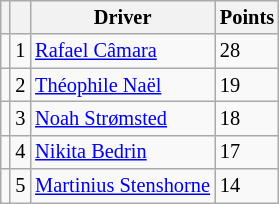<table class="wikitable" style="font-size: 85%;">
<tr>
<th></th>
<th></th>
<th>Driver</th>
<th>Points</th>
</tr>
<tr>
<td align="left"></td>
<td align="center">1</td>
<td> <a href='#'>Rafael Câmara</a></td>
<td>28</td>
</tr>
<tr>
<td align="left"></td>
<td align="center">2</td>
<td> <a href='#'>Théophile Naël</a></td>
<td>19</td>
</tr>
<tr>
<td align="left"></td>
<td align="center">3</td>
<td> <a href='#'>Noah Strømsted</a></td>
<td>18</td>
</tr>
<tr>
<td align="left"></td>
<td align="center">4</td>
<td> <a href='#'>Nikita Bedrin</a></td>
<td>17</td>
</tr>
<tr>
<td align="left"></td>
<td align="center">5</td>
<td> <a href='#'>Martinius Stenshorne</a></td>
<td>14</td>
</tr>
</table>
